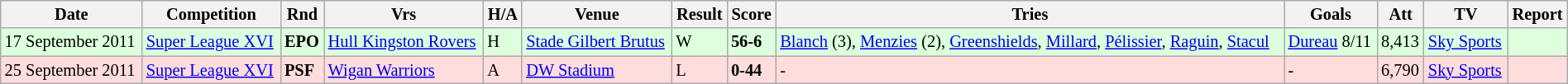<table class="wikitable"  style="font-size:85%; width:100%;">
<tr>
<th>Date</th>
<th>Competition</th>
<th>Rnd</th>
<th>Vrs</th>
<th>H/A</th>
<th>Venue</th>
<th>Result</th>
<th>Score</th>
<th>Tries</th>
<th>Goals</th>
<th>Att</th>
<th>TV</th>
<th>Report</th>
</tr>
<tr style="background:#ddffdd;" width=20 | >
<td>17 September 2011</td>
<td><a href='#'>Super League XVI</a></td>
<td><strong>EPO</strong></td>
<td><a href='#'>Hull Kingston Rovers</a></td>
<td>H</td>
<td><a href='#'>Stade Gilbert Brutus</a></td>
<td>W</td>
<td><strong>56-6</strong></td>
<td><a href='#'>Blanch</a> (3), <a href='#'>Menzies</a> (2), <a href='#'>Greenshields</a>, <a href='#'>Millard</a>, <a href='#'>Pélissier</a>, <a href='#'>Raguin</a>, <a href='#'>Stacul</a></td>
<td><a href='#'>Dureau</a> 8/11</td>
<td>8,413</td>
<td><a href='#'>Sky Sports</a></td>
<td></td>
</tr>
<tr style="background:#ffdddd;" width=20 | >
<td>25 September 2011</td>
<td><a href='#'>Super League XVI</a></td>
<td><strong>PSF</strong></td>
<td><a href='#'>Wigan Warriors</a></td>
<td>A</td>
<td><a href='#'>DW Stadium</a></td>
<td>L</td>
<td><strong>0-44</strong></td>
<td>-</td>
<td>-</td>
<td>6,790</td>
<td><a href='#'>Sky Sports</a></td>
<td></td>
</tr>
</table>
